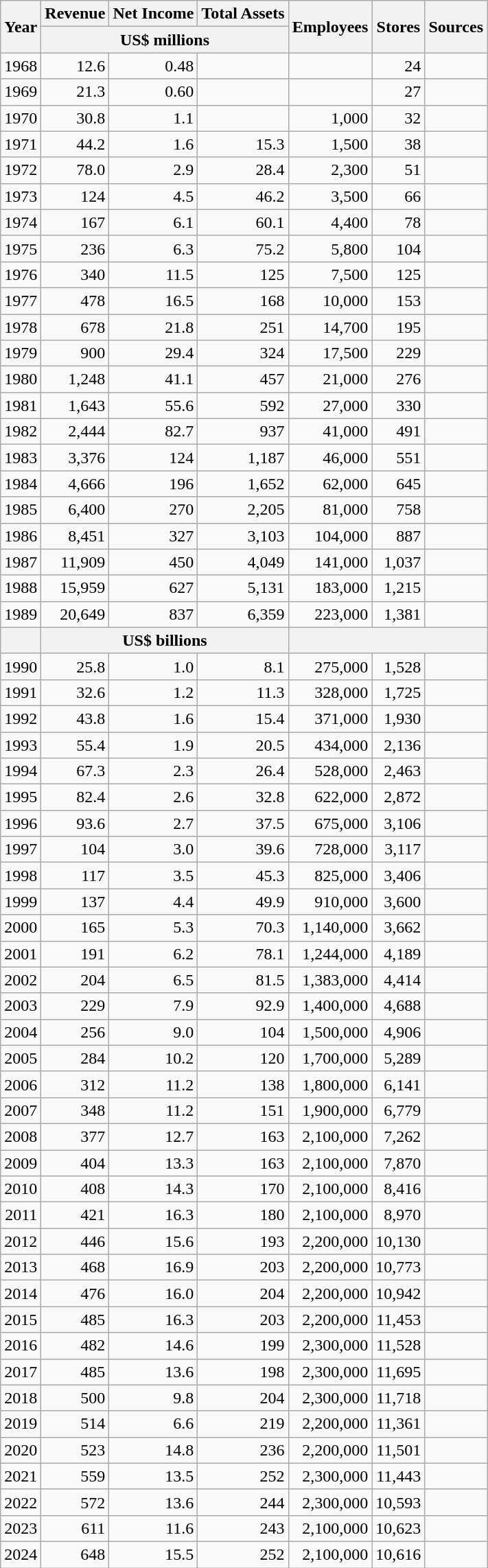<table class="wikitable float-left" style="text-align: right;">
<tr>
<th rowspan="2">Year</th>
<th>Revenue</th>
<th>Net Income</th>
<th>Total Assets</th>
<th rowspan="2">Employees<br></th>
<th rowspan="2">Stores</th>
<th rowspan="2">Sources</th>
</tr>
<tr>
<th colspan="3">US$ millions</th>
</tr>
<tr>
<td>1968</td>
<td>12.6</td>
<td>0.48</td>
<td></td>
<td></td>
<td>24</td>
<td></td>
</tr>
<tr>
<td>1969</td>
<td>21.3</td>
<td>0.60</td>
<td></td>
<td></td>
<td>27</td>
<td></td>
</tr>
<tr>
<td>1970</td>
<td>30.8</td>
<td>1.1</td>
<td></td>
<td>1,000</td>
<td>32</td>
<td></td>
</tr>
<tr>
<td>1971</td>
<td>44.2</td>
<td>1.6</td>
<td>15.3</td>
<td>1,500</td>
<td>38</td>
<td></td>
</tr>
<tr>
<td>1972</td>
<td>78.0</td>
<td>2.9</td>
<td>28.4</td>
<td>2,300</td>
<td>51</td>
<td></td>
</tr>
<tr>
<td>1973</td>
<td>124</td>
<td>4.5</td>
<td>46.2</td>
<td>3,500</td>
<td>66</td>
<td></td>
</tr>
<tr>
<td>1974</td>
<td>167</td>
<td>6.1</td>
<td>60.1</td>
<td>4,400</td>
<td>78</td>
<td></td>
</tr>
<tr>
<td>1975</td>
<td>236</td>
<td>6.3</td>
<td>75.2</td>
<td>5,800</td>
<td>104</td>
<td></td>
</tr>
<tr>
<td>1976</td>
<td>340</td>
<td>11.5</td>
<td>125</td>
<td>7,500</td>
<td>125</td>
<td></td>
</tr>
<tr>
<td>1977</td>
<td>478</td>
<td>16.5</td>
<td>168</td>
<td>10,000</td>
<td>153</td>
<td></td>
</tr>
<tr>
<td>1978</td>
<td>678</td>
<td>21.8</td>
<td>251</td>
<td>14,700</td>
<td>195</td>
<td></td>
</tr>
<tr>
<td>1979</td>
<td>900</td>
<td>29.4</td>
<td>324</td>
<td>17,500</td>
<td>229</td>
<td></td>
</tr>
<tr>
<td>1980</td>
<td>1,248</td>
<td>41.1</td>
<td>457</td>
<td>21,000</td>
<td>276</td>
<td></td>
</tr>
<tr>
<td>1981</td>
<td>1,643</td>
<td>55.6</td>
<td>592</td>
<td>27,000</td>
<td>330</td>
<td></td>
</tr>
<tr>
<td>1982</td>
<td>2,444</td>
<td>82.7</td>
<td>937</td>
<td>41,000</td>
<td>491</td>
<td></td>
</tr>
<tr>
<td>1983</td>
<td>3,376</td>
<td>124</td>
<td>1,187</td>
<td>46,000</td>
<td>551</td>
<td></td>
</tr>
<tr>
<td>1984</td>
<td>4,666</td>
<td>196</td>
<td>1,652</td>
<td>62,000</td>
<td>645</td>
<td></td>
</tr>
<tr>
<td>1985</td>
<td>6,400</td>
<td>270</td>
<td>2,205</td>
<td>81,000</td>
<td>758</td>
<td></td>
</tr>
<tr>
<td>1986</td>
<td>8,451</td>
<td>327</td>
<td>3,103</td>
<td>104,000</td>
<td>887</td>
<td></td>
</tr>
<tr>
<td>1987</td>
<td>11,909</td>
<td>450</td>
<td>4,049</td>
<td>141,000</td>
<td>1,037</td>
<td></td>
</tr>
<tr>
<td>1988</td>
<td>15,959</td>
<td>627</td>
<td>5,131</td>
<td>183,000</td>
<td>1,215</td>
<td></td>
</tr>
<tr>
<td>1989</td>
<td>20,649</td>
<td>837</td>
<td>6,359</td>
<td>223,000</td>
<td>1,381</td>
<td></td>
</tr>
<tr>
<th></th>
<th colspan="3" text-align="center">US$ billions</th>
<th colspan="3"></th>
</tr>
<tr>
<td>1990</td>
<td>25.8</td>
<td>1.0</td>
<td>8.1</td>
<td>275,000</td>
<td>1,528</td>
<td></td>
</tr>
<tr>
<td>1991</td>
<td>32.6</td>
<td>1.2</td>
<td>11.3</td>
<td>328,000</td>
<td>1,725</td>
<td></td>
</tr>
<tr>
<td>1992</td>
<td>43.8</td>
<td>1.6</td>
<td>15.4</td>
<td>371,000</td>
<td>1,930</td>
<td></td>
</tr>
<tr>
<td>1993</td>
<td>55.4</td>
<td>1.9</td>
<td>20.5</td>
<td>434,000</td>
<td>2,136</td>
<td></td>
</tr>
<tr>
<td>1994</td>
<td>67.3</td>
<td>2.3</td>
<td>26.4</td>
<td>528,000</td>
<td>2,463</td>
<td></td>
</tr>
<tr>
<td>1995</td>
<td>82.4</td>
<td>2.6</td>
<td>32.8</td>
<td>622,000</td>
<td>2,872</td>
<td></td>
</tr>
<tr>
<td>1996</td>
<td>93.6</td>
<td>2.7</td>
<td>37.5</td>
<td>675,000</td>
<td>3,106</td>
<td></td>
</tr>
<tr>
<td>1997</td>
<td>104</td>
<td>3.0</td>
<td>39.6</td>
<td>728,000</td>
<td>3,117</td>
<td></td>
</tr>
<tr>
<td>1998</td>
<td>117</td>
<td>3.5</td>
<td>45.3</td>
<td>825,000</td>
<td>3,406</td>
<td></td>
</tr>
<tr>
<td>1999</td>
<td>137</td>
<td>4.4</td>
<td>49.9</td>
<td>910,000</td>
<td>3,600</td>
<td></td>
</tr>
<tr>
<td>2000</td>
<td>165</td>
<td>5.3</td>
<td>70.3</td>
<td>1,140,000</td>
<td>3,662</td>
<td></td>
</tr>
<tr>
<td>2001</td>
<td>191</td>
<td>6.2</td>
<td>78.1</td>
<td>1,244,000</td>
<td>4,189</td>
<td></td>
</tr>
<tr>
<td>2002</td>
<td>204</td>
<td>6.5</td>
<td>81.5</td>
<td>1,383,000</td>
<td>4,414</td>
<td></td>
</tr>
<tr>
<td>2003</td>
<td>229</td>
<td>7.9</td>
<td>92.9</td>
<td>1,400,000</td>
<td>4,688</td>
<td></td>
</tr>
<tr>
<td>2004</td>
<td>256</td>
<td>9.0</td>
<td>104</td>
<td>1,500,000</td>
<td>4,906</td>
<td></td>
</tr>
<tr>
<td>2005</td>
<td>284</td>
<td>10.2</td>
<td>120</td>
<td>1,700,000</td>
<td>5,289</td>
<td></td>
</tr>
<tr>
<td>2006</td>
<td>312</td>
<td>11.2</td>
<td>138</td>
<td>1,800,000</td>
<td>6,141</td>
<td></td>
</tr>
<tr>
<td>2007</td>
<td>348</td>
<td>11.2</td>
<td>151</td>
<td>1,900,000</td>
<td>6,779</td>
<td></td>
</tr>
<tr>
<td>2008</td>
<td>377</td>
<td>12.7</td>
<td>163</td>
<td>2,100,000</td>
<td>7,262</td>
<td></td>
</tr>
<tr>
<td>2009</td>
<td>404</td>
<td>13.3</td>
<td>163</td>
<td>2,100,000</td>
<td>7,870</td>
<td></td>
</tr>
<tr>
<td>2010</td>
<td>408</td>
<td>14.3</td>
<td>170</td>
<td>2,100,000</td>
<td>8,416</td>
<td></td>
</tr>
<tr>
<td>2011</td>
<td>421</td>
<td>16.3</td>
<td>180</td>
<td>2,100,000</td>
<td>8,970</td>
<td></td>
</tr>
<tr>
<td>2012</td>
<td>446</td>
<td>15.6</td>
<td>193</td>
<td>2,200,000</td>
<td>10,130</td>
<td></td>
</tr>
<tr>
<td>2013</td>
<td>468</td>
<td>16.9</td>
<td>203</td>
<td>2,200,000</td>
<td>10,773</td>
<td></td>
</tr>
<tr>
<td>2014</td>
<td>476</td>
<td>16.0</td>
<td>204</td>
<td>2,200,000</td>
<td>10,942</td>
<td></td>
</tr>
<tr>
<td>2015</td>
<td>485</td>
<td>16.3</td>
<td>203</td>
<td>2,200,000</td>
<td>11,453</td>
<td></td>
</tr>
<tr>
<td>2016</td>
<td>482</td>
<td>14.6</td>
<td>199</td>
<td>2,300,000</td>
<td>11,528</td>
<td></td>
</tr>
<tr>
<td>2017</td>
<td>485</td>
<td>13.6</td>
<td>198</td>
<td>2,300,000</td>
<td>11,695</td>
<td></td>
</tr>
<tr>
<td>2018</td>
<td>500</td>
<td>9.8</td>
<td>204</td>
<td>2,300,000</td>
<td>11,718</td>
<td></td>
</tr>
<tr>
<td>2019</td>
<td>514</td>
<td>6.6</td>
<td>219</td>
<td>2,200,000</td>
<td>11,361</td>
<td></td>
</tr>
<tr>
<td>2020</td>
<td>523</td>
<td>14.8</td>
<td>236</td>
<td>2,200,000</td>
<td>11,501</td>
<td></td>
</tr>
<tr>
<td>2021</td>
<td>559</td>
<td>13.5</td>
<td>252</td>
<td>2,300,000</td>
<td>11,443</td>
<td></td>
</tr>
<tr>
<td>2022</td>
<td>572</td>
<td>13.6</td>
<td>244</td>
<td>2,300,000</td>
<td>10,593</td>
<td></td>
</tr>
<tr>
<td>2023</td>
<td>611</td>
<td>11.6</td>
<td>243</td>
<td>2,100,000</td>
<td>10,623</td>
<td></td>
</tr>
<tr>
<td>2024</td>
<td>648</td>
<td>15.5</td>
<td>252</td>
<td>2,100,000</td>
<td>10,616</td>
<td></td>
</tr>
</table>
